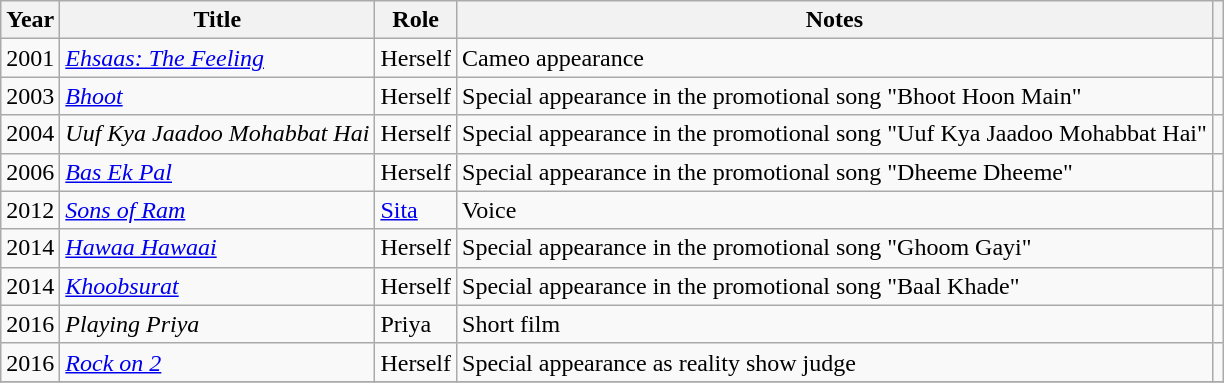<table class="wikitable sortable">
<tr>
<th>Year</th>
<th>Title</th>
<th>Role</th>
<th class="unsortable">Notes</th>
<th class="unsortable"></th>
</tr>
<tr>
<td>2001</td>
<td><em><a href='#'>Ehsaas: The Feeling</a></em></td>
<td>Herself</td>
<td>Cameo appearance</td>
<td style="text-align:center;"></td>
</tr>
<tr>
<td>2003</td>
<td><em><a href='#'>Bhoot</a></em></td>
<td>Herself</td>
<td>Special appearance in the promotional song "Bhoot Hoon Main"</td>
<td style="text-align:center;"></td>
</tr>
<tr>
<td>2004</td>
<td><em>Uuf Kya Jaadoo Mohabbat Hai</em></td>
<td>Herself</td>
<td>Special appearance in the promotional song "Uuf Kya Jaadoo Mohabbat Hai"</td>
<td style="text-align:center;"></td>
</tr>
<tr>
<td>2006</td>
<td><em><a href='#'>Bas Ek Pal</a></em></td>
<td>Herself</td>
<td>Special appearance in the promotional song "Dheeme Dheeme"</td>
<td style="text-align:center;"></td>
</tr>
<tr>
<td>2012</td>
<td><em><a href='#'>Sons of Ram</a></em></td>
<td><a href='#'>Sita</a></td>
<td>Voice</td>
<td style="text-align:center;"></td>
</tr>
<tr>
<td>2014</td>
<td><em><a href='#'>Hawaa Hawaai</a></em></td>
<td>Herself</td>
<td>Special appearance in the promotional song "Ghoom Gayi"</td>
<td style="text-align:center;"></td>
</tr>
<tr>
<td>2014</td>
<td><em><a href='#'>Khoobsurat</a></em></td>
<td>Herself</td>
<td>Special appearance in the promotional song "Baal Khade"</td>
<td style="text-align:center;"></td>
</tr>
<tr>
<td>2016</td>
<td><em>Playing Priya</em></td>
<td>Priya</td>
<td>Short film</td>
<td></td>
</tr>
<tr>
<td>2016</td>
<td><em><a href='#'>Rock on 2</a></em></td>
<td>Herself</td>
<td>Special appearance as reality show judge</td>
<td></td>
</tr>
<tr>
</tr>
</table>
